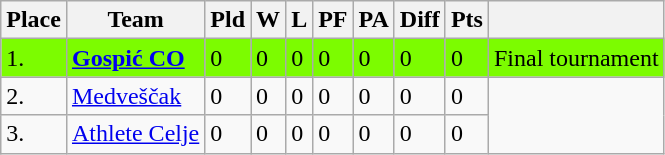<table class="wikitable">
<tr>
<th>Place</th>
<th>Team</th>
<th>Pld</th>
<th>W</th>
<th>L</th>
<th>PF</th>
<th>PA</th>
<th>Diff</th>
<th>Pts</th>
<th></th>
</tr>
<tr bgcolor="lawngreen">
<td>1.</td>
<td> <strong><a href='#'>Gospić CO</a></strong></td>
<td>0</td>
<td>0</td>
<td>0</td>
<td>0</td>
<td>0</td>
<td>0</td>
<td>0</td>
<td rowspan="1">Final tournament</td>
</tr>
<tr>
<td>2.</td>
<td> <a href='#'>Medveščak</a></td>
<td>0</td>
<td>0</td>
<td>0</td>
<td>0</td>
<td>0</td>
<td>0</td>
<td>0</td>
<td rowspan="2"></td>
</tr>
<tr>
<td>3.</td>
<td> <a href='#'>Athlete Celje</a></td>
<td>0</td>
<td>0</td>
<td>0</td>
<td>0</td>
<td>0</td>
<td>0</td>
<td>0</td>
</tr>
</table>
